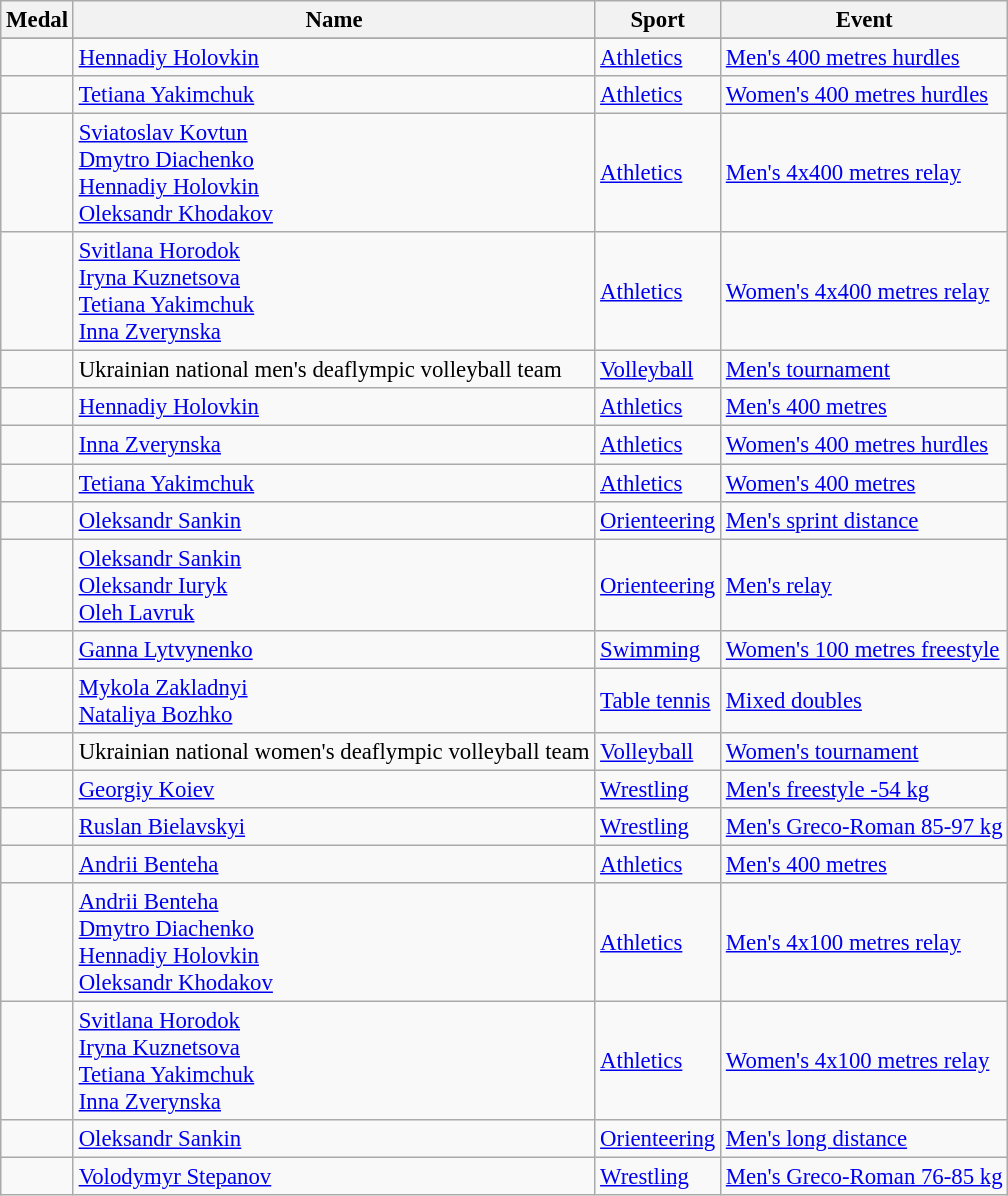<table class="wikitable sortable" style="font-size: 95%;">
<tr>
<th>Medal</th>
<th>Name</th>
<th>Sport</th>
<th>Event</th>
</tr>
<tr>
</tr>
<tr>
<td></td>
<td><a href='#'>Hennadiy Holovkin</a></td>
<td><a href='#'>Athletics</a></td>
<td><a href='#'>Men's 400 metres hurdles</a></td>
</tr>
<tr>
<td></td>
<td><a href='#'>Tetiana Yakimchuk</a></td>
<td><a href='#'>Athletics</a></td>
<td><a href='#'>Women's 400 metres hurdles</a></td>
</tr>
<tr>
<td></td>
<td><a href='#'>Sviatoslav Kovtun</a><br><a href='#'>Dmytro Diachenko</a><br><a href='#'>Hennadiy Holovkin</a><br><a href='#'>Oleksandr Khodakov</a></td>
<td><a href='#'>Athletics</a></td>
<td><a href='#'>Men's 4x400 metres relay</a></td>
</tr>
<tr>
<td></td>
<td><a href='#'>Svitlana Horodok</a><br><a href='#'>Iryna Kuznetsova</a><br><a href='#'>Tetiana Yakimchuk</a><br><a href='#'>Inna Zverynska</a></td>
<td><a href='#'>Athletics</a></td>
<td><a href='#'>Women's 4x400 metres relay</a></td>
</tr>
<tr>
<td></td>
<td>Ukrainian national men's deaflympic volleyball team<br></td>
<td><a href='#'>Volleyball</a></td>
<td><a href='#'>Men's tournament</a></td>
</tr>
<tr>
<td></td>
<td><a href='#'>Hennadiy Holovkin</a></td>
<td><a href='#'>Athletics</a></td>
<td><a href='#'>Men's 400 metres</a></td>
</tr>
<tr>
<td></td>
<td><a href='#'>Inna Zverynska</a></td>
<td><a href='#'>Athletics</a></td>
<td><a href='#'>Women's 400 metres hurdles</a></td>
</tr>
<tr>
<td></td>
<td><a href='#'>Tetiana Yakimchuk</a></td>
<td><a href='#'>Athletics</a></td>
<td><a href='#'>Women's 400 metres</a></td>
</tr>
<tr>
<td></td>
<td><a href='#'>Oleksandr Sankin</a></td>
<td><a href='#'>Orienteering</a></td>
<td><a href='#'>Men's sprint distance</a></td>
</tr>
<tr>
<td></td>
<td><a href='#'>Oleksandr Sankin</a><br><a href='#'>Oleksandr Iuryk</a><br><a href='#'>Oleh Lavruk</a></td>
<td><a href='#'>Orienteering</a></td>
<td><a href='#'>Men's relay</a></td>
</tr>
<tr>
<td></td>
<td><a href='#'>Ganna Lytvynenko</a></td>
<td><a href='#'>Swimming</a></td>
<td><a href='#'>Women's 100 metres freestyle</a></td>
</tr>
<tr>
<td></td>
<td><a href='#'>Mykola Zakladnyi</a><br><a href='#'>Nataliya Bozhko</a></td>
<td><a href='#'>Table tennis</a></td>
<td><a href='#'>Mixed doubles</a></td>
</tr>
<tr>
<td></td>
<td>Ukrainian national women's deaflympic volleyball team<br></td>
<td><a href='#'>Volleyball</a></td>
<td><a href='#'>Women's tournament</a></td>
</tr>
<tr>
<td></td>
<td><a href='#'>Georgiy Koiev</a></td>
<td><a href='#'>Wrestling</a></td>
<td><a href='#'>Men's freestyle -54 kg</a></td>
</tr>
<tr>
<td></td>
<td><a href='#'>Ruslan Bielavskyi</a></td>
<td><a href='#'>Wrestling</a></td>
<td><a href='#'>Men's Greco-Roman 85-97 kg</a></td>
</tr>
<tr>
<td></td>
<td><a href='#'>Andrii Benteha</a></td>
<td><a href='#'>Athletics</a></td>
<td><a href='#'>Men's 400 metres</a></td>
</tr>
<tr>
<td></td>
<td><a href='#'>Andrii Benteha</a><br><a href='#'>Dmytro Diachenko</a><br><a href='#'>Hennadiy Holovkin</a><br><a href='#'>Oleksandr Khodakov</a></td>
<td><a href='#'>Athletics</a></td>
<td><a href='#'>Men's 4x100 metres relay</a></td>
</tr>
<tr>
<td></td>
<td><a href='#'>Svitlana Horodok</a><br><a href='#'>Iryna Kuznetsova</a><br><a href='#'>Tetiana Yakimchuk</a><br><a href='#'>Inna Zverynska</a></td>
<td><a href='#'>Athletics</a></td>
<td><a href='#'>Women's 4x100 metres relay</a></td>
</tr>
<tr>
<td></td>
<td><a href='#'>Oleksandr Sankin</a></td>
<td><a href='#'>Orienteering</a></td>
<td><a href='#'>Men's long distance</a></td>
</tr>
<tr>
<td></td>
<td><a href='#'>Volodymyr Stepanov</a></td>
<td><a href='#'>Wrestling</a></td>
<td><a href='#'>Men's Greco-Roman 76-85 kg</a></td>
</tr>
</table>
